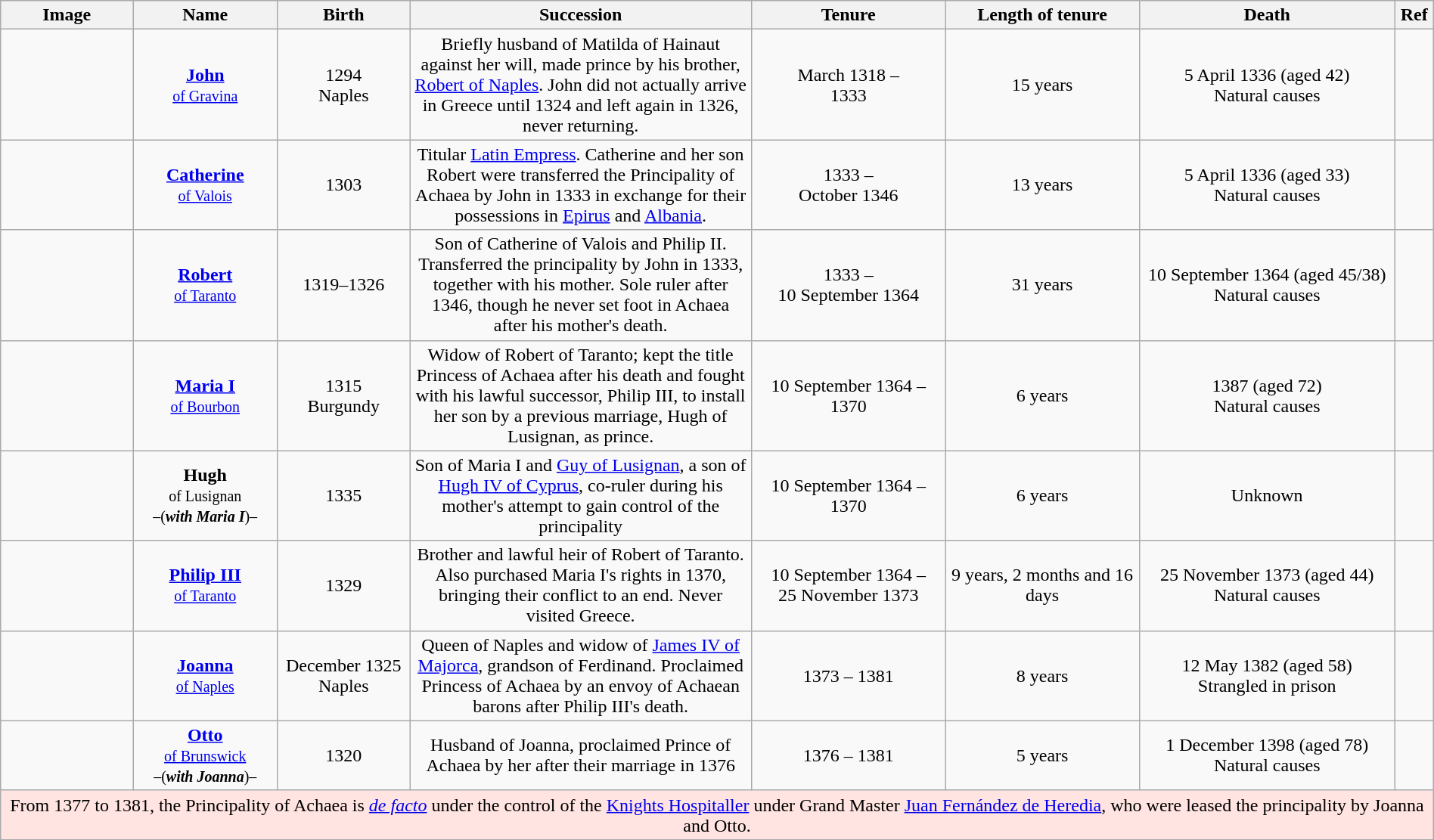<table class="wikitable" style="width:100%; text-align:center;">
<tr>
<th width="100">Image</th>
<th width="110">Name</th>
<th width="100">Birth</th>
<th width="270">Succession</th>
<th width="150">Tenure</th>
<th width="150">Length of tenure</th>
<th width="200">Death</th>
<th width="10">Ref</th>
</tr>
<tr>
<td></td>
<td><a href='#'><strong>John</strong><br><small>of Gravina</small></a></td>
<td>1294<br>Naples</td>
<td>Briefly husband of Matilda of Hainaut against her will, made prince by his brother, <a href='#'>Robert of Naples</a>. John did not actually arrive in Greece until 1324 and left again in 1326, never returning.</td>
<td>March 1318 –<br>1333</td>
<td>15 years</td>
<td>5 April 1336 (aged  42)<br>Natural causes</td>
<td></td>
</tr>
<tr>
<td></td>
<td><a href='#'><strong>Catherine</strong><br><small>of Valois</small></a></td>
<td>1303</td>
<td>Titular <a href='#'>Latin Empress</a>. Catherine and her son Robert were transferred the Principality of Achaea by John in 1333 in exchange for their possessions in <a href='#'>Epirus</a> and <a href='#'>Albania</a>.</td>
<td>1333 –<br>October 1346</td>
<td>13 years</td>
<td>5 April 1336 (aged  33)<br>Natural causes</td>
<td></td>
</tr>
<tr>
<td></td>
<td><a href='#'><strong>Robert</strong><br><small>of Taranto</small></a></td>
<td>1319–1326</td>
<td>Son of Catherine of Valois and Philip II. Transferred the principality by John in 1333, together with his mother. Sole ruler after 1346, though he never set foot in Achaea after his mother's death.</td>
<td>1333 –<br>10 September 1364</td>
<td>31 years</td>
<td>10 September 1364 (aged  45/38)<br>Natural causes</td>
<td></td>
</tr>
<tr>
<td></td>
<td><a href='#'><strong>Maria I</strong><br><small>of Bourbon</small></a></td>
<td> 1315<br>Burgundy</td>
<td>Widow of Robert of Taranto; kept the title Princess of Achaea after his death and fought with his lawful successor, Philip III, to install her son by a previous marriage, Hugh of Lusignan, as prince.</td>
<td>10 September 1364 –<br>1370</td>
<td>6 years</td>
<td>1387 (aged  72)<br>Natural causes</td>
<td></td>
</tr>
<tr>
<td></td>
<td><strong>Hugh</strong><br><small>of Lusignan<br>–(<strong><em>with Maria I</em></strong>)–</small></td>
<td> 1335</td>
<td>Son of Maria I and <a href='#'>Guy of Lusignan</a>, a son of <a href='#'>Hugh IV of Cyprus</a>, co-ruler during his mother's attempt to gain control of the principality</td>
<td>10 September 1364 –<br>1370</td>
<td>6 years</td>
<td>Unknown</td>
<td></td>
</tr>
<tr>
<td></td>
<td><a href='#'><strong>Philip III</strong><br><small>of Taranto</small></a></td>
<td>1329</td>
<td>Brother and lawful heir of Robert of Taranto. Also purchased Maria I's rights in 1370, bringing their conflict to an end. Never visited Greece.</td>
<td>10 September 1364 –<br>25 November 1373</td>
<td>9 years, 2 months and 16 days</td>
<td>25 November 1373 (aged  44)<br>Natural causes</td>
<td></td>
</tr>
<tr>
<td></td>
<td><a href='#'><strong>Joanna</strong><br><small>of Naples</small></a></td>
<td>December 1325<br>Naples</td>
<td>Queen of Naples and widow of <a href='#'>James IV of Majorca</a>, grandson of Ferdinand. Proclaimed Princess of Achaea by an envoy of Achaean barons after Philip III's death.</td>
<td>1373 – 1381</td>
<td>8 years</td>
<td>12 May 1382 (aged 58)<br>Strangled in prison</td>
<td></td>
</tr>
<tr>
<td></td>
<td><a href='#'><strong>Otto</strong><br><small>of Brunswick</small></a><br><small>–(<strong><em>with Joanna</em></strong>)–</small></td>
<td>1320</td>
<td>Husband of Joanna, proclaimed Prince of Achaea by her after their marriage in 1376</td>
<td>1376 – 1381</td>
<td>5 years</td>
<td>1 December 1398 (aged  78)<br>Natural causes</td>
<td></td>
</tr>
<tr>
<td colspan="8" align="center" style="background-color:MistyRose">From 1377 to 1381, the Principality of Achaea is <em><a href='#'>de facto</a></em> under the control of the <a href='#'>Knights Hospitaller</a> under Grand Master <a href='#'>Juan Fernández de Heredia</a>, who were leased the principality by Joanna and Otto.</td>
</tr>
<tr>
</tr>
</table>
